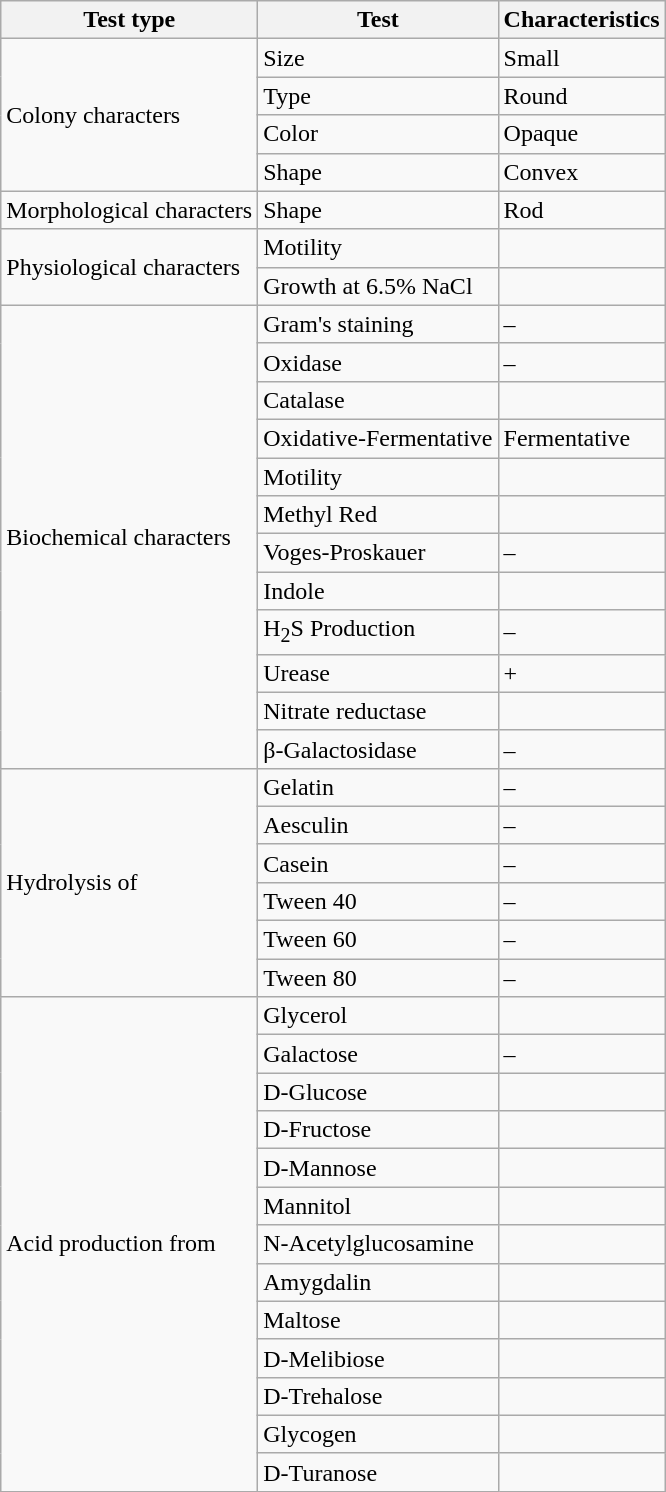<table class="wikitable">
<tr>
<th>Test type</th>
<th>Test</th>
<th>Characteristics</th>
</tr>
<tr>
<td rowspan="4">Colony  characters</td>
<td>Size</td>
<td>Small</td>
</tr>
<tr>
<td>Type</td>
<td>Round</td>
</tr>
<tr>
<td>Color</td>
<td>Opaque</td>
</tr>
<tr>
<td>Shape</td>
<td>Convex</td>
</tr>
<tr>
<td>Morphological  characters</td>
<td>Shape</td>
<td>Rod</td>
</tr>
<tr>
<td rowspan="2">Physiological  characters</td>
<td>Motility</td>
<td></td>
</tr>
<tr>
<td>Growth  at 6.5% NaCl</td>
<td></td>
</tr>
<tr>
<td rowspan="12">Biochemical  characters</td>
<td>Gram's staining</td>
<td>–</td>
</tr>
<tr>
<td>Oxidase</td>
<td>–</td>
</tr>
<tr>
<td>Catalase</td>
<td></td>
</tr>
<tr>
<td>Oxidative-Fermentative</td>
<td>Fermentative</td>
</tr>
<tr>
<td>Motility</td>
<td></td>
</tr>
<tr>
<td>Methyl Red</td>
<td></td>
</tr>
<tr>
<td>Voges-Proskauer</td>
<td>–</td>
</tr>
<tr>
<td>Indole</td>
<td></td>
</tr>
<tr>
<td>H<sub>2</sub>S Production</td>
<td>–</td>
</tr>
<tr>
<td>Urease</td>
<td>+</td>
</tr>
<tr>
<td>Nitrate reductase</td>
<td></td>
</tr>
<tr>
<td>β-Galactosidase</td>
<td>–</td>
</tr>
<tr>
<td rowspan="6">Hydrolysis  of</td>
<td>Gelatin</td>
<td>–</td>
</tr>
<tr>
<td>Aesculin</td>
<td>–</td>
</tr>
<tr>
<td>Casein</td>
<td>–</td>
</tr>
<tr>
<td>Tween 40</td>
<td>–</td>
</tr>
<tr>
<td>Tween 60</td>
<td>–</td>
</tr>
<tr>
<td>Tween 80</td>
<td>–</td>
</tr>
<tr>
<td rowspan="13">Acid  production from</td>
<td>Glycerol</td>
<td></td>
</tr>
<tr>
<td>Galactose</td>
<td>–</td>
</tr>
<tr>
<td>D-Glucose</td>
<td></td>
</tr>
<tr>
<td>D-Fructose</td>
<td></td>
</tr>
<tr>
<td>D-Mannose</td>
<td></td>
</tr>
<tr>
<td>Mannitol</td>
<td></td>
</tr>
<tr>
<td>N-Acetylglucosamine</td>
<td></td>
</tr>
<tr>
<td>Amygdalin</td>
<td></td>
</tr>
<tr>
<td>Maltose</td>
<td></td>
</tr>
<tr>
<td>D-Melibiose</td>
<td></td>
</tr>
<tr>
<td>D-Trehalose</td>
<td></td>
</tr>
<tr>
<td>Glycogen</td>
<td></td>
</tr>
<tr>
<td>D-Turanose</td>
<td></td>
</tr>
</table>
